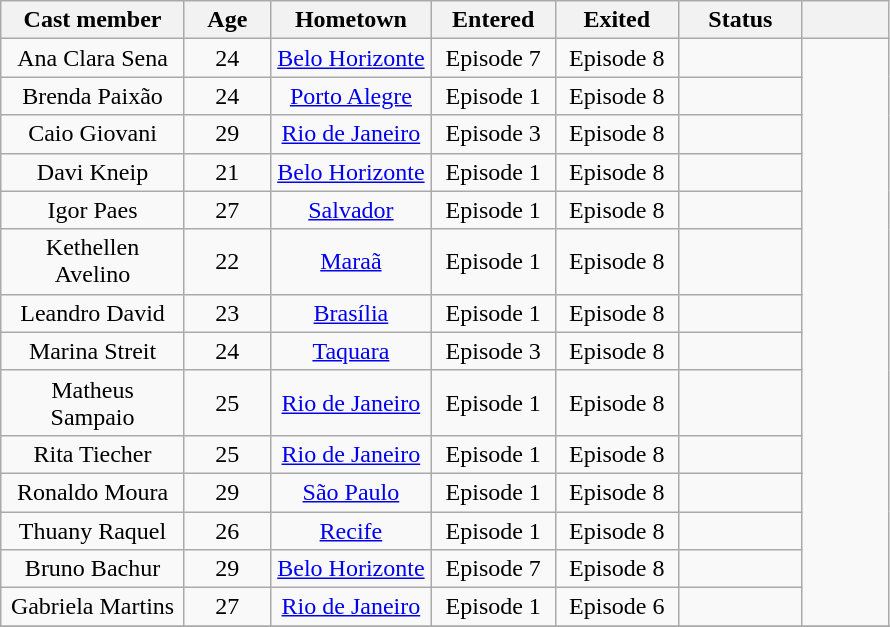<table class="wikitable sortable" style="text-align:center;">
<tr>
<th width=115>Cast member</th>
<th width=050>Age</th>
<th width=100>Hometown</th>
<th width=075>Entered</th>
<th width=075>Exited</th>
<th width=075>Status</th>
<th width=050></th>
</tr>
<tr>
<td>Ana Clara Sena</td>
<td>24</td>
<td><a href='#'>Belo Horizonte</a></td>
<td>Episode 7</td>
<td>Episode 8</td>
<td></td>
<td rowspan=14></td>
</tr>
<tr>
<td>Brenda Paixão</td>
<td>24</td>
<td><a href='#'>Porto Alegre</a></td>
<td>Episode 1</td>
<td>Episode 8</td>
<td></td>
</tr>
<tr>
<td>Caio Giovani</td>
<td>29</td>
<td><a href='#'>Rio de Janeiro</a></td>
<td>Episode 3</td>
<td>Episode 8</td>
<td></td>
</tr>
<tr>
<td>Davi Kneip</td>
<td>21</td>
<td><a href='#'>Belo Horizonte</a></td>
<td>Episode 1</td>
<td>Episode 8</td>
<td></td>
</tr>
<tr>
<td>Igor Paes</td>
<td>27</td>
<td><a href='#'>Salvador</a></td>
<td>Episode 1</td>
<td>Episode 8</td>
<td></td>
</tr>
<tr>
<td>Kethellen Avelino</td>
<td>22</td>
<td><a href='#'>Maraã</a></td>
<td>Episode 1</td>
<td>Episode 8</td>
<td></td>
</tr>
<tr>
<td>Leandro David</td>
<td>23</td>
<td><a href='#'>Brasília</a></td>
<td>Episode 1</td>
<td>Episode 8</td>
<td></td>
</tr>
<tr>
<td>Marina Streit</td>
<td>24</td>
<td><a href='#'>Taquara</a></td>
<td>Episode 3</td>
<td>Episode 8</td>
<td></td>
</tr>
<tr>
<td>Matheus Sampaio</td>
<td>25</td>
<td><a href='#'>Rio de Janeiro</a></td>
<td>Episode 1</td>
<td>Episode 8</td>
<td></td>
</tr>
<tr>
<td>Rita Tiecher</td>
<td>25</td>
<td><a href='#'>Rio de Janeiro</a></td>
<td>Episode 1</td>
<td>Episode 8</td>
<td></td>
</tr>
<tr>
<td>Ronaldo Moura</td>
<td>29</td>
<td><a href='#'>São Paulo</a></td>
<td>Episode 1</td>
<td>Episode 8</td>
<td></td>
</tr>
<tr>
<td>Thuany Raquel</td>
<td>26</td>
<td><a href='#'>Recife</a></td>
<td>Episode 1</td>
<td>Episode 8</td>
<td></td>
</tr>
<tr>
<td>Bruno Bachur</td>
<td>29</td>
<td><a href='#'>Belo Horizonte</a></td>
<td>Episode 7</td>
<td>Episode 8</td>
<td></td>
</tr>
<tr>
<td>Gabriela Martins</td>
<td>27</td>
<td><a href='#'>Rio de Janeiro</a></td>
<td>Episode 1</td>
<td>Episode 6</td>
<td></td>
</tr>
<tr>
</tr>
</table>
